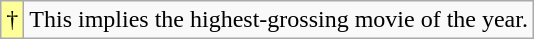<table class="wikitable">
<tr>
<td style="background-color:#FFFF99">†</td>
<td>This implies the highest-grossing movie of the year.</td>
</tr>
</table>
